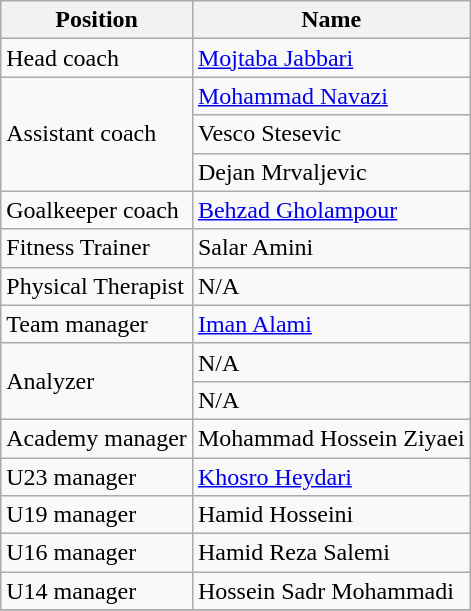<table class="wikitable">
<tr>
<th>Position</th>
<th>Name</th>
</tr>
<tr>
<td>Head coach</td>
<td> <a href='#'>Mojtaba Jabbari</a></td>
</tr>
<tr>
<td rowspan="3">Assistant coach</td>
<td> <a href='#'>Mohammad Navazi</a></td>
</tr>
<tr>
<td> Vesco Stesevic</td>
</tr>
<tr>
<td> Dejan Mrvaljevic</td>
</tr>
<tr>
<td>Goalkeeper coach</td>
<td> <a href='#'>Behzad Gholampour</a></td>
</tr>
<tr>
<td>Fitness Trainer</td>
<td> Salar Amini</td>
</tr>
<tr>
<td>Physical Therapist</td>
<td>N/A</td>
</tr>
<tr>
<td>Team manager</td>
<td> <a href='#'>Iman Alami</a></td>
</tr>
<tr>
<td rowspan="2">Analyzer</td>
<td>N/A</td>
</tr>
<tr>
<td>N/A</td>
</tr>
<tr>
<td>Academy manager</td>
<td> Mohammad Hossein Ziyaei</td>
</tr>
<tr>
<td>U23 manager</td>
<td> <a href='#'>Khosro Heydari</a></td>
</tr>
<tr>
<td>U19 manager</td>
<td> Hamid Hosseini</td>
</tr>
<tr>
<td>U16 manager</td>
<td> Hamid Reza Salemi</td>
</tr>
<tr>
<td>U14 manager</td>
<td> Hossein Sadr Mohammadi</td>
</tr>
<tr>
</tr>
</table>
